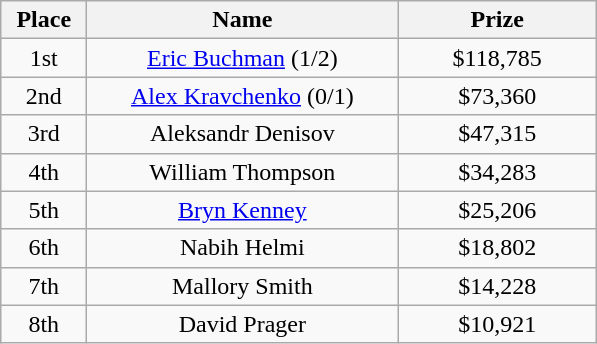<table class="wikitable">
<tr>
<th width="50">Place</th>
<th width="200">Name</th>
<th width="125">Prize</th>
</tr>
<tr>
<td align = "center">1st</td>
<td align = "center"><a href='#'>Eric Buchman</a> (1/2)</td>
<td align = "center">$118,785</td>
</tr>
<tr>
<td align = "center">2nd</td>
<td align = "center"><a href='#'>Alex Kravchenko</a> (0/1)</td>
<td align = "center">$73,360</td>
</tr>
<tr>
<td align = "center">3rd</td>
<td align = "center">Aleksandr Denisov</td>
<td align = "center">$47,315</td>
</tr>
<tr>
<td align = "center">4th</td>
<td align = "center">William Thompson</td>
<td align = "center">$34,283</td>
</tr>
<tr>
<td align = "center">5th</td>
<td align = "center"><a href='#'>Bryn Kenney</a></td>
<td align = "center">$25,206</td>
</tr>
<tr>
<td align = "center">6th</td>
<td align = "center">Nabih Helmi</td>
<td align = "center">$18,802</td>
</tr>
<tr>
<td align = "center">7th</td>
<td align = "center">Mallory Smith</td>
<td align = "center">$14,228</td>
</tr>
<tr>
<td align = "center">8th</td>
<td align = "center">David Prager</td>
<td align = "center">$10,921</td>
</tr>
</table>
